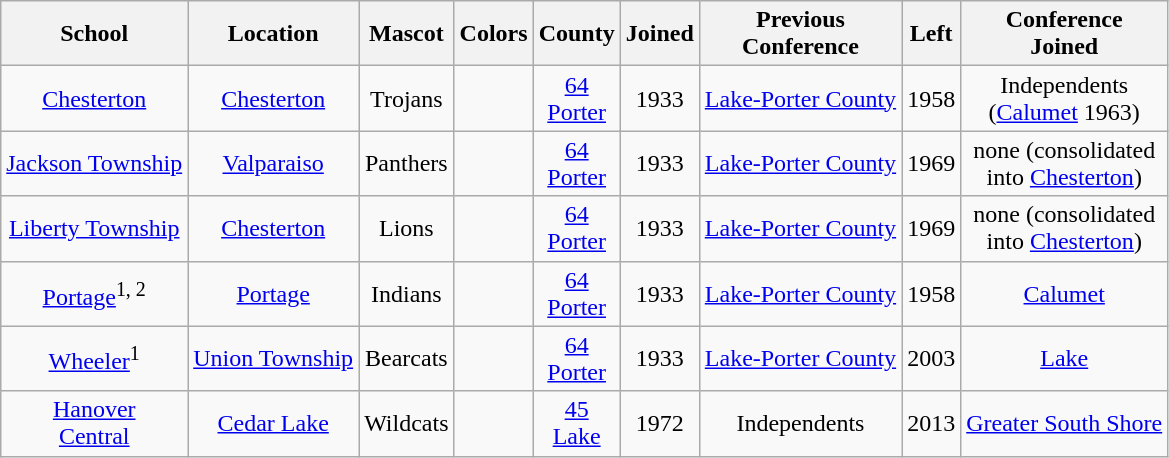<table class="wikitable" style="text-align:center;">
<tr>
<th>School</th>
<th>Location</th>
<th>Mascot</th>
<th>Colors</th>
<th>County</th>
<th>Joined</th>
<th>Previous <br> Conference</th>
<th>Left</th>
<th>Conference <br> Joined</th>
</tr>
<tr>
<td><a href='#'>Chesterton</a></td>
<td><a href='#'>Chesterton</a></td>
<td>Trojans</td>
<td> </td>
<td><a href='#'>64 <br> Porter</a></td>
<td>1933</td>
<td><a href='#'>Lake-Porter County</a></td>
<td>1958</td>
<td>Independents<br>(<a href='#'>Calumet</a> 1963)</td>
</tr>
<tr>
<td><a href='#'>Jackson Township</a></td>
<td><a href='#'>Valparaiso</a></td>
<td>Panthers</td>
<td> </td>
<td><a href='#'>64 <br> Porter</a></td>
<td>1933</td>
<td><a href='#'>Lake-Porter County</a></td>
<td>1969</td>
<td>none (consolidated <br> into <a href='#'>Chesterton</a>)</td>
</tr>
<tr>
<td><a href='#'>Liberty Township</a></td>
<td><a href='#'>Chesterton</a></td>
<td>Lions</td>
<td>  </td>
<td><a href='#'>64 <br> Porter</a></td>
<td>1933</td>
<td><a href='#'>Lake-Porter County</a></td>
<td>1969</td>
<td>none (consolidated <br> into <a href='#'>Chesterton</a>)</td>
</tr>
<tr>
<td><a href='#'>Portage</a><sup>1, 2</sup></td>
<td><a href='#'>Portage</a></td>
<td>Indians</td>
<td>  </td>
<td><a href='#'>64 <br> Porter</a></td>
<td>1933</td>
<td><a href='#'>Lake-Porter County</a></td>
<td>1958</td>
<td><a href='#'>Calumet</a></td>
</tr>
<tr>
<td><a href='#'>Wheeler</a><sup>1</sup></td>
<td><a href='#'>Union Township</a></td>
<td>Bearcats</td>
<td> </td>
<td><a href='#'>64 <br> Porter</a></td>
<td>1933</td>
<td><a href='#'>Lake-Porter County</a></td>
<td>2003</td>
<td><a href='#'>Lake</a></td>
</tr>
<tr>
<td><a href='#'>Hanover <br> Central</a></td>
<td><a href='#'>Cedar Lake</a></td>
<td>Wildcats</td>
<td> </td>
<td><a href='#'>45 <br> Lake</a></td>
<td>1972</td>
<td>Independents</td>
<td>2013</td>
<td><a href='#'>Greater South Shore</a></td>
</tr>
</table>
